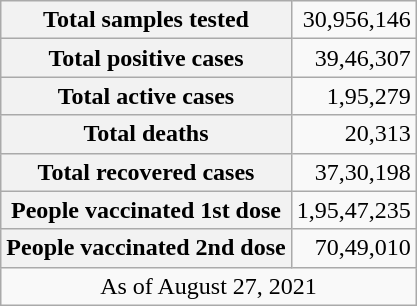<table class="wikitable plainrowheaders" style="float:right; clear:right;">
<tr>
<th>Total samples tested<br></th>
<td style="text-align:right;">30,956,146</td>
</tr>
<tr>
<th>Total positive cases</th>
<td style="text-align:right;">39,46,307</td>
</tr>
<tr>
<th>Total active cases</th>
<td style="text-align:right;">1,95,279</td>
</tr>
<tr>
<th>Total deaths</th>
<td style="text-align:right;">20,313</td>
</tr>
<tr>
<th>Total recovered cases</th>
<td style="text-align:right;">37,30,198</td>
</tr>
<tr>
<th>People vaccinated 1st dose</th>
<td style="text-align:right;">1,95,47,235</td>
</tr>
<tr>
<th>People vaccinated 2nd dose</th>
<td style="text-align:right;">70,49,010</td>
</tr>
<tr>
<td colspan="2" style="text-align:center;">As of August 27, 2021</td>
</tr>
</table>
